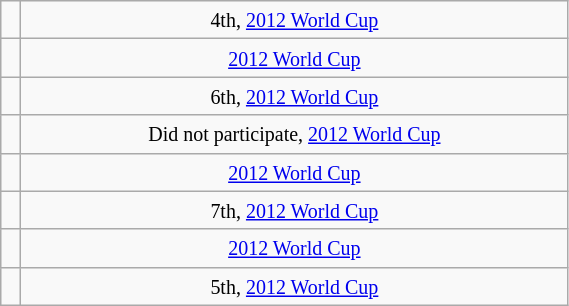<table class="wikitable" width=30%>
<tr align=center>
<td></td>
<td><small>4th, <a href='#'>2012 World Cup</a></small></td>
</tr>
<tr align=center>
<td></td>
<td><small> <a href='#'>2012 World Cup</a></small></td>
</tr>
<tr align=center>
<td></td>
<td><small>6th, <a href='#'>2012 World Cup</a></small></td>
</tr>
<tr align=center>
<td></td>
<td><small>Did not participate, <a href='#'>2012 World Cup</a></small></td>
</tr>
<tr align=center>
<td></td>
<td><small> <a href='#'>2012 World Cup</a></small></td>
</tr>
<tr align=center>
<td></td>
<td><small>7th, <a href='#'>2012 World Cup</a></small></td>
</tr>
<tr align=center>
<td></td>
<td><small> <a href='#'>2012 World Cup</a></small></td>
</tr>
<tr align=center>
<td></td>
<td><small>5th, <a href='#'>2012 World Cup</a></small></td>
</tr>
</table>
